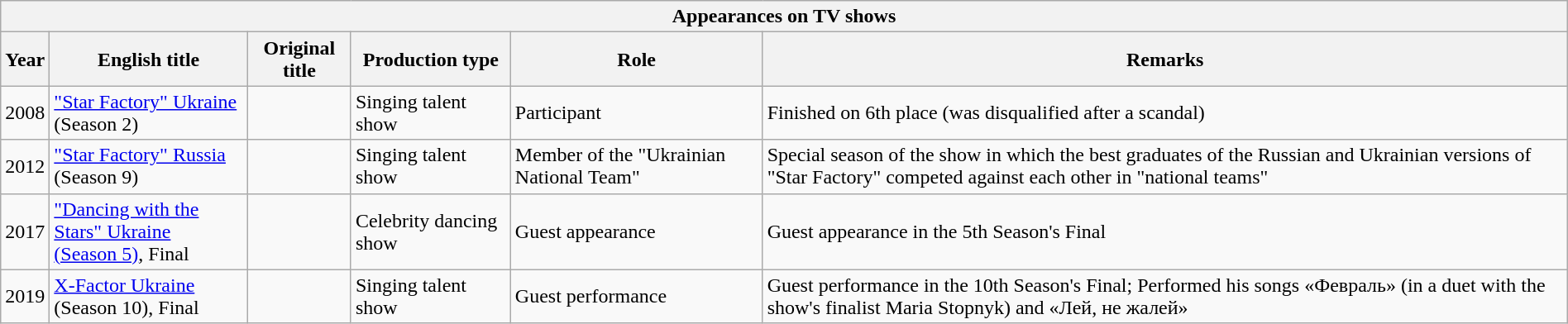<table class="wikitable collapsible autocollapse" width="100%">
<tr>
<th colspan="6">Appearances on TV shows</th>
</tr>
<tr>
<th>Year</th>
<th>English title</th>
<th>Original title</th>
<th>Production type</th>
<th>Role</th>
<th>Remarks</th>
</tr>
<tr>
<td>2008</td>
<td><a href='#'>"Star Factory" Ukraine</a><br>(Season 2)</td>
<td></td>
<td>Singing talent show</td>
<td>Participant</td>
<td>Finished on 6th place (was disqualified after a scandal)</td>
</tr>
<tr>
<td>2012</td>
<td><a href='#'>"Star Factory" Russia</a><br>(Season 9)</td>
<td></td>
<td>Singing talent show</td>
<td>Member of the "Ukrainian National Team"</td>
<td>Special season of the show in which the best graduates of the Russian and Ukrainian versions of "Star Factory" competed against each other in "national teams"</td>
</tr>
<tr>
<td>2017</td>
<td><a href='#'>"Dancing with the Stars" Ukraine</a><br><a href='#'>(Season 5)</a>, Final</td>
<td></td>
<td>Celebrity dancing show</td>
<td>Guest appearance</td>
<td>Guest appearance in the 5th Season's Final</td>
</tr>
<tr>
<td>2019</td>
<td><a href='#'>X-Factor Ukraine</a><br>(Season 10), Final </td>
<td></td>
<td>Singing talent show</td>
<td>Guest performance</td>
<td>Guest performance in the 10th Season's Final; Performed his songs «Февраль» (in a duet with the show's finalist Maria Stopnyk) and «Лей, не жалей»</td>
</tr>
</table>
